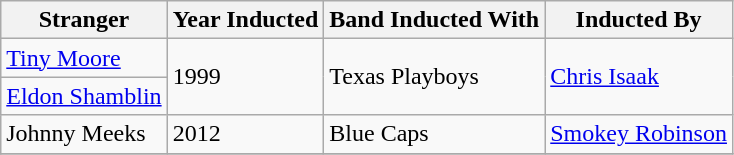<table class="wikitable">
<tr>
<th>Stranger</th>
<th>Year Inducted</th>
<th>Band Inducted With</th>
<th>Inducted By</th>
</tr>
<tr>
<td><a href='#'>Tiny Moore</a></td>
<td rowspan="2">1999</td>
<td rowspan="2">Texas Playboys</td>
<td rowspan="2"><a href='#'>Chris Isaak</a></td>
</tr>
<tr>
<td><a href='#'>Eldon Shamblin</a></td>
</tr>
<tr>
<td>Johnny Meeks</td>
<td>2012</td>
<td>Blue Caps</td>
<td><a href='#'>Smokey Robinson</a></td>
</tr>
<tr>
</tr>
</table>
